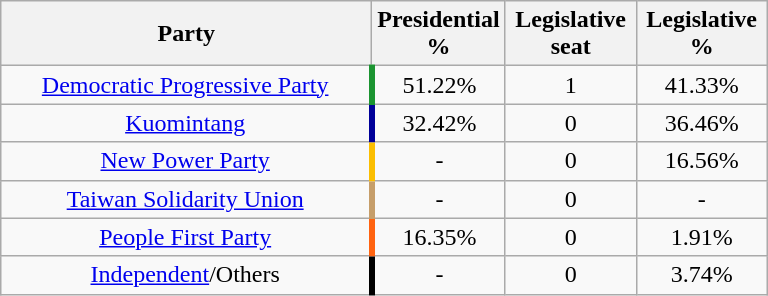<table class="wikitable" style="text-align:center">
<tr>
<th width=240>Party</th>
<th width=80>Presidential %</th>
<th width=80>Legislative seat</th>
<th width=80>Legislative %</th>
</tr>
<tr>
<td align=center style="border-right:4px solid #1B9431;" align="center"><a href='#'>Democratic Progressive Party</a></td>
<td>51.22%</td>
<td>1</td>
<td>41.33%</td>
</tr>
<tr>
<td align=center style="border-right:4px solid #000099;" align="center"><a href='#'>Kuomintang</a></td>
<td>32.42%</td>
<td>0</td>
<td>36.46%</td>
</tr>
<tr>
<td align=center style="border-right:4px solid #FBBE01;" align="center"><a href='#'>New Power Party</a></td>
<td>-</td>
<td>0</td>
<td>16.56%</td>
</tr>
<tr>
<td align=center style="border-right:4px solid #C69E6A;" align="center"><a href='#'>Taiwan Solidarity Union</a></td>
<td>-</td>
<td>0</td>
<td>-</td>
</tr>
<tr>
<td align=center style="border-right:4px solid #FF6310;" align="center"><a href='#'>People First Party</a></td>
<td>16.35%</td>
<td>0</td>
<td>1.91%</td>
</tr>
<tr>
<td align=center style="border-right:4px solid #000000;" align="center"><a href='#'>Independent</a>/Others</td>
<td>-</td>
<td>0</td>
<td>3.74%</td>
</tr>
</table>
